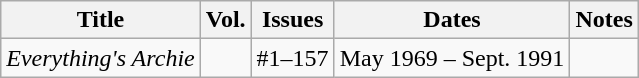<table class="wikitable sortable">
<tr>
<th>Title</th>
<th>Vol.</th>
<th>Issues</th>
<th>Dates</th>
<th>Notes</th>
</tr>
<tr>
<td><em>Everything's Archie</em></td>
<td></td>
<td>#1–157</td>
<td>May 1969 – Sept. 1991</td>
<td></td>
</tr>
</table>
